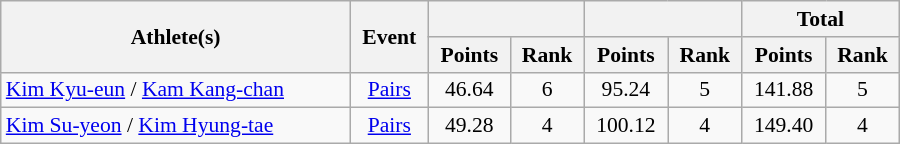<table class="wikitable" style="font-size:90%; text-align:center; width:600px">
<tr>
<th rowspan="2">Athlete(s)</th>
<th rowspan="2">Event</th>
<th colspan="2"></th>
<th colspan="2"></th>
<th colspan="2">Total</th>
</tr>
<tr>
<th>Points</th>
<th>Rank</th>
<th>Points</th>
<th>Rank</th>
<th>Points</th>
<th>Rank</th>
</tr>
<tr>
<td align=left><a href='#'>Kim Kyu-eun</a> / <a href='#'>Kam Kang-chan</a></td>
<td><a href='#'>Pairs</a></td>
<td>46.64</td>
<td>6</td>
<td>95.24</td>
<td>5</td>
<td>141.88</td>
<td>5</td>
</tr>
<tr>
<td align=left><a href='#'>Kim Su-yeon</a> / <a href='#'>Kim Hyung-tae</a></td>
<td><a href='#'>Pairs</a></td>
<td>49.28</td>
<td>4</td>
<td>100.12</td>
<td>4</td>
<td>149.40</td>
<td>4</td>
</tr>
</table>
